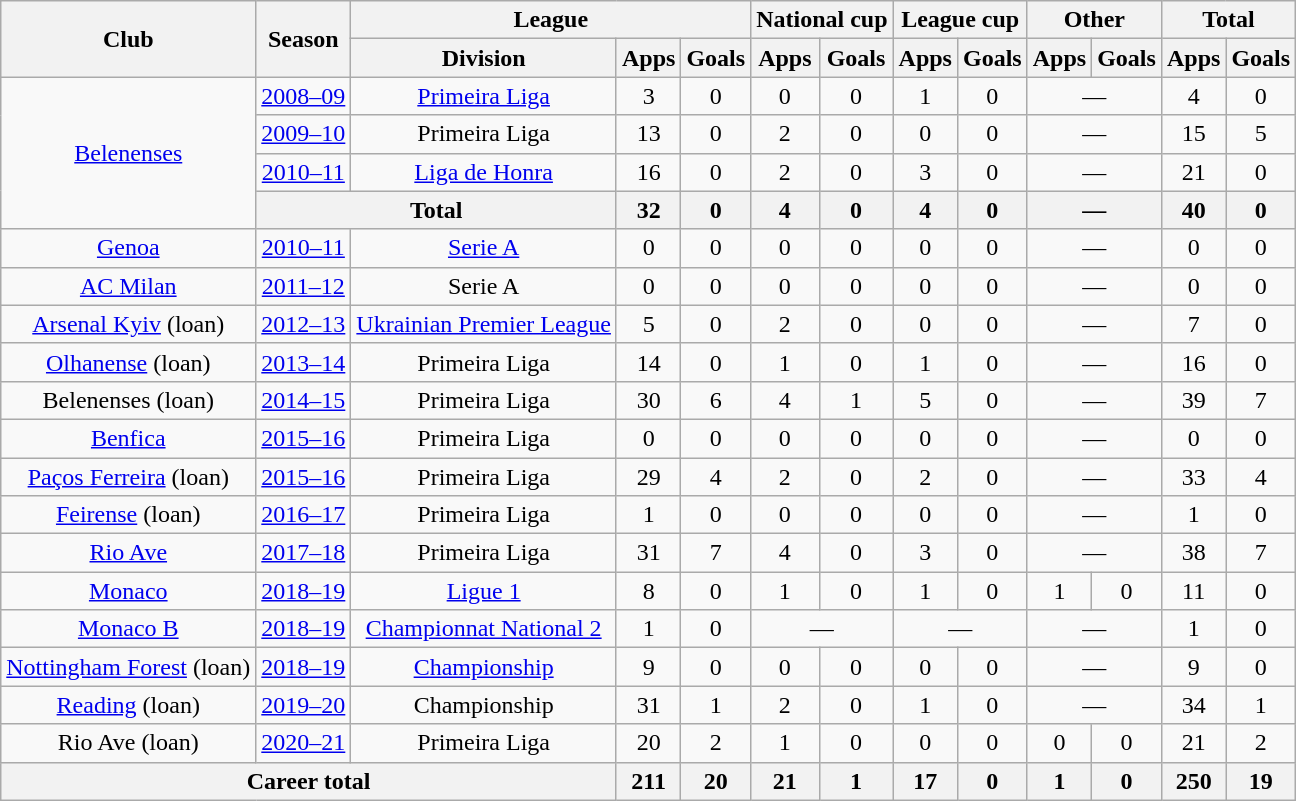<table class="wikitable" style="text-align:center">
<tr>
<th rowspan="2">Club</th>
<th rowspan="2">Season</th>
<th colspan="3">League</th>
<th colspan="2">National cup</th>
<th colspan="2">League cup</th>
<th colspan="2">Other</th>
<th colspan="2">Total</th>
</tr>
<tr>
<th>Division</th>
<th>Apps</th>
<th>Goals</th>
<th>Apps</th>
<th>Goals</th>
<th>Apps</th>
<th>Goals</th>
<th>Apps</th>
<th>Goals</th>
<th>Apps</th>
<th>Goals</th>
</tr>
<tr>
<td rowspan="4"><a href='#'>Belenenses</a></td>
<td><a href='#'>2008–09</a></td>
<td><a href='#'>Primeira Liga</a></td>
<td>3</td>
<td>0</td>
<td>0</td>
<td>0</td>
<td>1</td>
<td>0</td>
<td colspan="2">—</td>
<td>4</td>
<td>0</td>
</tr>
<tr>
<td><a href='#'>2009–10</a></td>
<td>Primeira Liga</td>
<td>13</td>
<td>0</td>
<td>2</td>
<td>0</td>
<td>0</td>
<td>0</td>
<td colspan="2">—</td>
<td>15</td>
<td>5</td>
</tr>
<tr>
<td><a href='#'>2010–11</a></td>
<td><a href='#'>Liga de Honra</a></td>
<td>16</td>
<td>0</td>
<td>2</td>
<td>0</td>
<td>3</td>
<td>0</td>
<td colspan="2">—</td>
<td>21</td>
<td>0</td>
</tr>
<tr>
<th colspan="2">Total</th>
<th>32</th>
<th>0</th>
<th>4</th>
<th>0</th>
<th>4</th>
<th>0</th>
<th colspan="2">—</th>
<th>40</th>
<th>0</th>
</tr>
<tr>
<td><a href='#'>Genoa</a></td>
<td><a href='#'>2010–11</a></td>
<td><a href='#'>Serie A</a></td>
<td>0</td>
<td>0</td>
<td>0</td>
<td>0</td>
<td>0</td>
<td>0</td>
<td colspan="2">—</td>
<td>0</td>
<td>0</td>
</tr>
<tr>
<td><a href='#'>AC Milan</a></td>
<td><a href='#'>2011–12</a></td>
<td>Serie A</td>
<td>0</td>
<td>0</td>
<td>0</td>
<td>0</td>
<td>0</td>
<td>0</td>
<td colspan="2">—</td>
<td>0</td>
<td>0</td>
</tr>
<tr>
<td><a href='#'>Arsenal Kyiv</a> (loan)</td>
<td><a href='#'>2012–13</a></td>
<td><a href='#'>Ukrainian Premier League</a></td>
<td>5</td>
<td>0</td>
<td>2</td>
<td>0</td>
<td>0</td>
<td>0</td>
<td colspan="2">—</td>
<td>7</td>
<td>0</td>
</tr>
<tr>
<td><a href='#'>Olhanense</a> (loan)</td>
<td><a href='#'>2013–14</a></td>
<td>Primeira Liga</td>
<td>14</td>
<td>0</td>
<td>1</td>
<td>0</td>
<td>1</td>
<td>0</td>
<td colspan="2">—</td>
<td>16</td>
<td>0</td>
</tr>
<tr>
<td>Belenenses (loan)</td>
<td><a href='#'>2014–15</a></td>
<td>Primeira Liga</td>
<td>30</td>
<td>6</td>
<td>4</td>
<td>1</td>
<td>5</td>
<td>0</td>
<td colspan="2">—</td>
<td>39</td>
<td>7</td>
</tr>
<tr>
<td><a href='#'>Benfica</a></td>
<td><a href='#'>2015–16</a></td>
<td>Primeira Liga</td>
<td>0</td>
<td>0</td>
<td>0</td>
<td>0</td>
<td>0</td>
<td>0</td>
<td colspan="2">—</td>
<td>0</td>
<td>0</td>
</tr>
<tr>
<td><a href='#'>Paços Ferreira</a> (loan)</td>
<td><a href='#'>2015–16</a></td>
<td>Primeira Liga</td>
<td>29</td>
<td>4</td>
<td>2</td>
<td>0</td>
<td>2</td>
<td>0</td>
<td colspan="2">—</td>
<td>33</td>
<td>4</td>
</tr>
<tr>
<td><a href='#'>Feirense</a> (loan)</td>
<td><a href='#'>2016–17</a></td>
<td>Primeira Liga</td>
<td>1</td>
<td>0</td>
<td>0</td>
<td>0</td>
<td>0</td>
<td>0</td>
<td colspan="2">—</td>
<td>1</td>
<td>0</td>
</tr>
<tr>
<td><a href='#'>Rio Ave</a></td>
<td><a href='#'>2017–18</a></td>
<td>Primeira Liga</td>
<td>31</td>
<td>7</td>
<td>4</td>
<td>0</td>
<td>3</td>
<td>0</td>
<td colspan="2">—</td>
<td>38</td>
<td>7</td>
</tr>
<tr>
<td><a href='#'>Monaco</a></td>
<td><a href='#'>2018–19</a></td>
<td><a href='#'>Ligue 1</a></td>
<td>8</td>
<td>0</td>
<td>1</td>
<td>0</td>
<td>1</td>
<td>0</td>
<td>1</td>
<td>0</td>
<td>11</td>
<td>0</td>
</tr>
<tr>
<td><a href='#'>Monaco B</a></td>
<td><a href='#'>2018–19</a></td>
<td><a href='#'>Championnat National 2</a></td>
<td>1</td>
<td>0</td>
<td colspan="2">—</td>
<td colspan="2">—</td>
<td colspan="2">—</td>
<td>1</td>
<td>0</td>
</tr>
<tr>
<td><a href='#'>Nottingham Forest</a> (loan)</td>
<td><a href='#'>2018–19</a></td>
<td><a href='#'>Championship</a></td>
<td>9</td>
<td>0</td>
<td>0</td>
<td>0</td>
<td>0</td>
<td>0</td>
<td colspan="2">—</td>
<td>9</td>
<td>0</td>
</tr>
<tr>
<td><a href='#'>Reading</a> (loan)</td>
<td><a href='#'>2019–20</a></td>
<td>Championship</td>
<td>31</td>
<td>1</td>
<td>2</td>
<td>0</td>
<td>1</td>
<td>0</td>
<td colspan="2">—</td>
<td>34</td>
<td>1</td>
</tr>
<tr>
<td>Rio Ave (loan)</td>
<td><a href='#'>2020–21</a></td>
<td>Primeira Liga</td>
<td>20</td>
<td>2</td>
<td>1</td>
<td>0</td>
<td>0</td>
<td>0</td>
<td>0</td>
<td>0</td>
<td>21</td>
<td>2</td>
</tr>
<tr>
<th colspan="3">Career total</th>
<th>211</th>
<th>20</th>
<th>21</th>
<th>1</th>
<th>17</th>
<th>0</th>
<th>1</th>
<th>0</th>
<th>250</th>
<th>19</th>
</tr>
</table>
